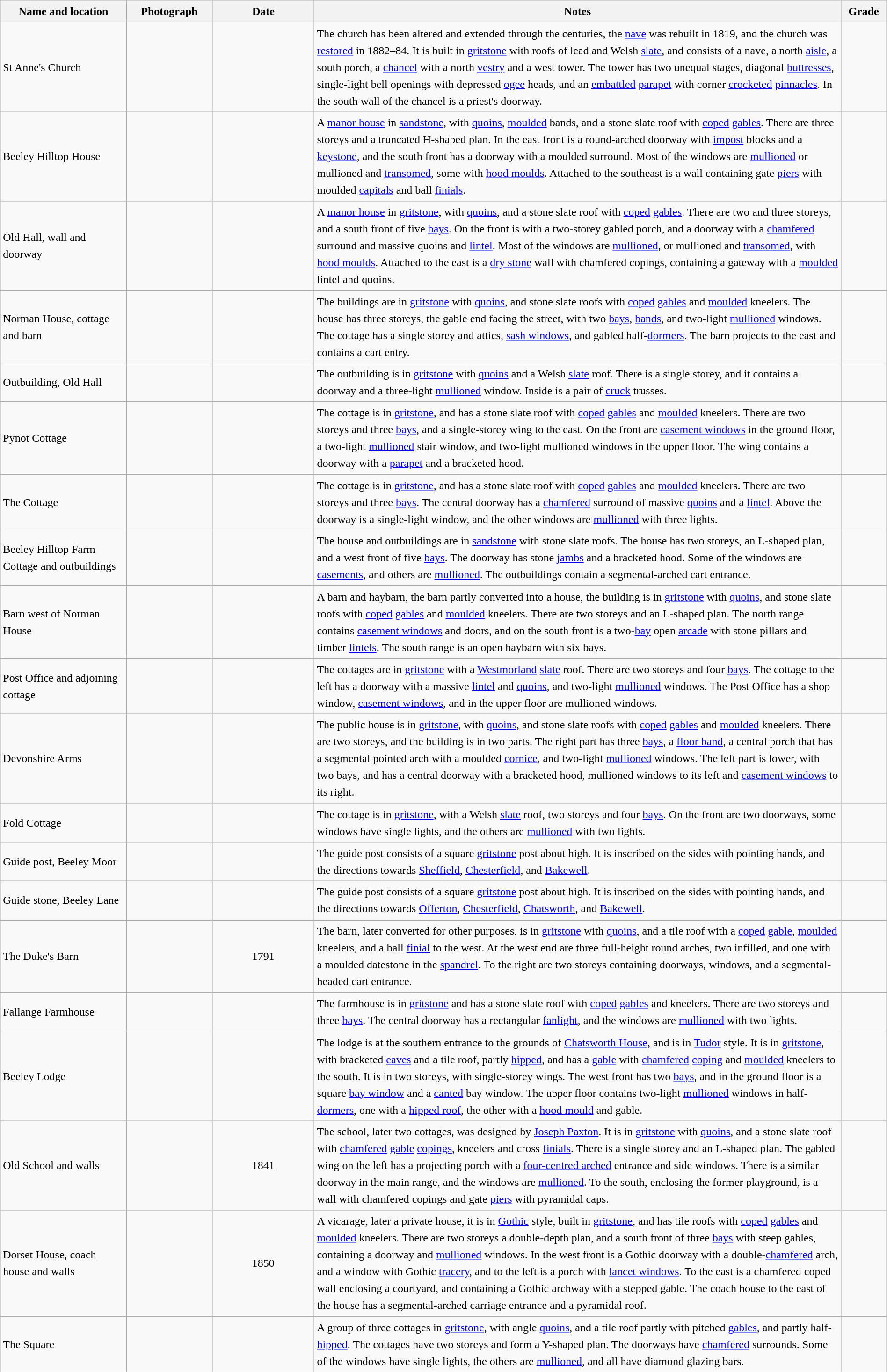<table class="wikitable sortable plainrowheaders" style="width:100%; border:0; text-align:left; line-height:150%;">
<tr>
<th scope="col"  style="width:150px">Name and location</th>
<th scope="col"  style="width:100px" class="unsortable">Photograph</th>
<th scope="col"  style="width:120px">Date</th>
<th scope="col"  style="width:650px" class="unsortable">Notes</th>
<th scope="col"  style="width:50px">Grade</th>
</tr>
<tr>
<td>St Anne's Church<br><small></small></td>
<td></td>
<td align="center"></td>
<td>The church has been altered and extended through the centuries, the <a href='#'>nave</a> was rebuilt in 1819, and the church was <a href='#'>restored</a> in 1882–84.  It is built in <a href='#'>gritstone</a> with roofs of lead and Welsh <a href='#'>slate</a>, and consists of a nave, a north <a href='#'>aisle</a>, a south porch, a <a href='#'>chancel</a> with a north <a href='#'>vestry</a> and a west tower.  The tower has two unequal stages, diagonal <a href='#'>buttresses</a>, single-light bell openings with depressed <a href='#'>ogee</a> heads, and an <a href='#'>embattled</a> <a href='#'>parapet</a> with corner <a href='#'>crocketed</a> <a href='#'>pinnacles</a>.  In the south wall of the chancel is a priest's doorway.</td>
<td align="center" ></td>
</tr>
<tr>
<td>Beeley Hilltop House<br><small></small></td>
<td></td>
<td align="center"></td>
<td>A <a href='#'>manor house</a> in <a href='#'>sandstone</a>, with <a href='#'>quoins</a>, <a href='#'>moulded</a> bands, and a stone slate roof with <a href='#'>coped</a> <a href='#'>gables</a>.  There are three storeys and a truncated H-shaped plan.  In the east front is a round-arched doorway with <a href='#'>impost</a> blocks and a <a href='#'>keystone</a>, and the south front has a doorway with a moulded surround.  Most of the windows are <a href='#'>mullioned</a> or mullioned and <a href='#'>transomed</a>, some with <a href='#'>hood moulds</a>.  Attached to the southeast is a wall containing gate <a href='#'>piers</a> with moulded <a href='#'>capitals</a> and ball <a href='#'>finials</a>.</td>
<td align="center" ></td>
</tr>
<tr>
<td>Old Hall, wall and doorway<br><small></small></td>
<td></td>
<td align="center"></td>
<td>A <a href='#'>manor house</a> in <a href='#'>gritstone</a>, with <a href='#'>quoins</a>, and a stone slate roof with <a href='#'>coped</a> <a href='#'>gables</a>.  There are two and three storeys, and a south front of five <a href='#'>bays</a>.  On the front is with a two-storey gabled porch, and a doorway with a <a href='#'>chamfered</a> surround and massive quoins and <a href='#'>lintel</a>.  Most of the windows are <a href='#'>mullioned</a>, or mullioned and <a href='#'>transomed</a>, with <a href='#'>hood moulds</a>.  Attached to the east is a <a href='#'>dry stone</a> wall with chamfered copings, containing a gateway with a <a href='#'>moulded</a> lintel and quoins.</td>
<td align="center" ></td>
</tr>
<tr>
<td>Norman House, cottage and barn<br><small></small></td>
<td></td>
<td align="center"></td>
<td>The buildings are in <a href='#'>gritstone</a> with <a href='#'>quoins</a>, and stone slate roofs with <a href='#'>coped</a> <a href='#'>gables</a> and <a href='#'>moulded</a> kneelers.  The house has three storeys, the gable end facing the street, with two <a href='#'>bays</a>, <a href='#'>bands</a>, and two-light <a href='#'>mullioned</a> windows.  The cottage has a single storey and attics, <a href='#'>sash windows</a>, and gabled half-<a href='#'>dormers</a>.  The barn projects to the east and contains a cart entry.</td>
<td align="center" ></td>
</tr>
<tr>
<td>Outbuilding, Old Hall<br><small></small></td>
<td></td>
<td align="center"></td>
<td>The outbuilding is in <a href='#'>gritstone</a> with <a href='#'>quoins</a> and a Welsh <a href='#'>slate</a> roof.  There is a single storey, and it contains a doorway and a three-light <a href='#'>mullioned</a> window.  Inside is a pair of <a href='#'>cruck</a> trusses.</td>
<td align="center" ></td>
</tr>
<tr>
<td>Pynot Cottage<br><small></small></td>
<td></td>
<td align="center"></td>
<td>The cottage is in <a href='#'>gritstone</a>, and has a stone slate roof with <a href='#'>coped</a> <a href='#'>gables</a> and <a href='#'>moulded</a> kneelers.  There are two storeys and three <a href='#'>bays</a>, and a single-storey wing to the east.  On the front are <a href='#'>casement windows</a> in the ground floor, a two-light <a href='#'>mullioned</a> stair window, and two-light mullioned windows in the upper floor.  The wing contains a doorway with a <a href='#'>parapet</a> and a bracketed hood.</td>
<td align="center" ></td>
</tr>
<tr>
<td>The Cottage<br><small></small></td>
<td></td>
<td align="center"></td>
<td>The cottage is in <a href='#'>gritstone</a>, and has a stone slate roof with <a href='#'>coped</a> <a href='#'>gables</a> and <a href='#'>moulded</a> kneelers.  There are two storeys and three <a href='#'>bays</a>.  The central doorway has a <a href='#'>chamfered</a> surround of massive <a href='#'>quoins</a> and a <a href='#'>lintel</a>.  Above the doorway is a single-light window, and the other windows are <a href='#'>mullioned</a> with three lights.</td>
<td align="center" ></td>
</tr>
<tr>
<td>Beeley Hilltop Farm Cottage and outbuildings<br><small></small></td>
<td></td>
<td align="center"></td>
<td>The house and outbuildings are in <a href='#'>sandstone</a> with stone slate roofs.  The house has two storeys, an L-shaped plan, and a west front of five <a href='#'>bays</a>.  The doorway has stone <a href='#'>jambs</a> and a bracketed hood.  Some of the windows are <a href='#'>casements</a>, and others are <a href='#'>mullioned</a>.  The outbuildings contain a segmental-arched cart entrance.</td>
<td align="center" ></td>
</tr>
<tr>
<td>Barn west of Norman House<br><small></small></td>
<td></td>
<td align="center"></td>
<td>A barn and haybarn, the barn partly converted into a house, the building is in <a href='#'>gritstone</a> with <a href='#'>quoins</a>, and stone slate roofs with <a href='#'>coped</a> <a href='#'>gables</a> and <a href='#'>moulded</a> kneelers.  There are two storeys and an L-shaped plan.  The north range contains <a href='#'>casement windows</a> and doors, and on the south front is a two-<a href='#'>bay</a> open <a href='#'>arcade</a> with stone pillars and timber <a href='#'>lintels</a>.  The south range is an open haybarn with six bays.</td>
<td align="center" ></td>
</tr>
<tr>
<td>Post Office and adjoining cottage<br><small></small></td>
<td></td>
<td align="center"></td>
<td>The cottages are in <a href='#'>gritstone</a> with a <a href='#'>Westmorland</a> <a href='#'>slate</a> roof.  There are two storeys and four <a href='#'>bays</a>.  The cottage to the left has a doorway with a massive <a href='#'>lintel</a> and <a href='#'>quoins</a>, and two-light <a href='#'>mullioned</a> windows.  The Post Office has a shop window, <a href='#'>casement windows</a>, and in the upper floor are mullioned windows.</td>
<td align="center" ></td>
</tr>
<tr>
<td>Devonshire Arms<br><small></small></td>
<td></td>
<td align="center"></td>
<td>The public house is in <a href='#'>gritstone</a>, with <a href='#'>quoins</a>, and stone slate roofs with <a href='#'>coped</a> <a href='#'>gables</a> and <a href='#'>moulded</a> kneelers.  There are two storeys, and the building is in two parts.  The right part has three <a href='#'>bays</a>, a <a href='#'>floor band</a>, a central porch that has a segmental pointed arch with a moulded <a href='#'>cornice</a>, and two-light <a href='#'>mullioned</a> windows.  The left part is lower, with two bays, and has a central doorway with a bracketed hood, mullioned windows to its left and <a href='#'>casement windows</a> to its right.</td>
<td align="center" ></td>
</tr>
<tr>
<td>Fold Cottage<br><small></small></td>
<td></td>
<td align="center"></td>
<td>The cottage is in <a href='#'>gritstone</a>, with a Welsh <a href='#'>slate</a> roof, two storeys and four <a href='#'>bays</a>.  On the front are two doorways, some windows have single lights, and the others are <a href='#'>mullioned</a> with two lights.</td>
<td align="center" ></td>
</tr>
<tr>
<td>Guide post, Beeley Moor<br><small></small></td>
<td></td>
<td align="center"></td>
<td>The guide post consists of a square <a href='#'>gritstone</a> post about  high.  It is inscribed on the sides with pointing hands, and the directions towards <a href='#'>Sheffield</a>, <a href='#'>Chesterfield</a>, and <a href='#'>Bakewell</a>.</td>
<td align="center" ></td>
</tr>
<tr>
<td>Guide stone, Beeley Lane<br><small></small></td>
<td></td>
<td align="center"></td>
<td>The guide post consists of a square <a href='#'>gritstone</a> post about  high.  It is inscribed on the sides with pointing hands, and the directions towards <a href='#'>Offerton</a>, <a href='#'>Chesterfield</a>, <a href='#'>Chatsworth</a>, and <a href='#'>Bakewell</a>.</td>
<td align="center" ></td>
</tr>
<tr>
<td>The Duke's Barn<br><small></small></td>
<td></td>
<td align="center">1791</td>
<td>The barn, later converted for other purposes, is in <a href='#'>gritstone</a> with <a href='#'>quoins</a>, and a tile roof with a <a href='#'>coped</a> <a href='#'>gable</a>, <a href='#'>moulded</a> kneelers, and a ball <a href='#'>finial</a> to the west.  At the west end are three full-height round arches, two infilled, and one with a moulded datestone in the <a href='#'>spandrel</a>.  To the right are two storeys containing doorways, windows, and a segmental-headed cart entrance.</td>
<td align="center" ></td>
</tr>
<tr>
<td>Fallange Farmhouse<br><small></small></td>
<td></td>
<td align="center"></td>
<td>The farmhouse is in <a href='#'>gritstone</a> and has a stone slate roof with <a href='#'>coped</a> <a href='#'>gables</a> and kneelers.  There are two storeys and three <a href='#'>bays</a>.  The central doorway has a rectangular <a href='#'>fanlight</a>, and the windows are <a href='#'>mullioned</a> with two lights.</td>
<td align="center" ></td>
</tr>
<tr>
<td>Beeley Lodge<br><small></small></td>
<td></td>
<td align="center"></td>
<td>The lodge is at the southern entrance to the grounds of <a href='#'>Chatsworth House</a>, and is in <a href='#'>Tudor</a> style.  It is in <a href='#'>gritstone</a>, with bracketed <a href='#'>eaves</a> and a tile roof, partly <a href='#'>hipped</a>, and has a <a href='#'>gable</a> with <a href='#'>chamfered</a> <a href='#'>coping</a> and <a href='#'>moulded</a> kneelers to the south.  It is in two storeys, with single-storey wings.  The west front has two <a href='#'>bays</a>, and in the ground floor is a square <a href='#'>bay window</a> and a <a href='#'>canted</a> bay window.  The upper floor contains two-light <a href='#'>mullioned</a> windows in half-<a href='#'>dormers</a>, one with a <a href='#'>hipped roof</a>, the other with a <a href='#'>hood mould</a> and gable.</td>
<td align="center" ></td>
</tr>
<tr>
<td>Old School and walls<br><small></small></td>
<td></td>
<td align="center">1841</td>
<td>The school, later two cottages, was designed by <a href='#'>Joseph Paxton</a>.  It is in <a href='#'>gritstone</a> with <a href='#'>quoins</a>, and a stone slate roof with <a href='#'>chamfered</a> <a href='#'>gable</a> <a href='#'>copings</a>, kneelers and cross <a href='#'>finials</a>.  There is a single storey and an L-shaped plan.  The gabled wing on the left has a projecting porch with a <a href='#'>four-centred arched</a> entrance and side windows.  There is a similar doorway in the main range, and the windows are <a href='#'>mullioned</a>.  To the south, enclosing the former playground, is a wall with chamfered copings and gate <a href='#'>piers</a> with pyramidal caps.</td>
<td align="center" ></td>
</tr>
<tr>
<td>Dorset House, coach house and walls<br><small></small></td>
<td></td>
<td align="center">1850</td>
<td>A vicarage, later a private house, it is in <a href='#'>Gothic</a> style, built in <a href='#'>gritstone</a>, and has tile roofs with <a href='#'>coped</a> <a href='#'>gables</a> and <a href='#'>moulded</a> kneelers.  There are two storeys a double-depth plan, and a south front of three <a href='#'>bays</a> with steep gables, containing a doorway and <a href='#'>mullioned</a> windows.  In the west front is a Gothic doorway with a double-<a href='#'>chamfered</a> arch, and a window with Gothic <a href='#'>tracery</a>, and to the left is a porch with <a href='#'>lancet windows</a>.  To the east is a chamfered coped wall enclosing a courtyard, and containing a Gothic archway with a stepped gable.  The coach house to the east of the house has a segmental-arched carriage entrance and a pyramidal roof.</td>
<td align="center" ></td>
</tr>
<tr>
<td>The Square<br><small></small></td>
<td></td>
<td align="center"></td>
<td>A group of three cottages in <a href='#'>gritstone</a>, with angle <a href='#'>quoins</a>, and a tile roof partly with pitched <a href='#'>gables</a>, and partly half-<a href='#'>hipped</a>.  The cottages have two storeys and form a Y-shaped plan.  The doorways have <a href='#'>chamfered</a> surrounds.  Some of the windows have single lights, the others are <a href='#'>mullioned</a>, and all have diamond glazing bars.</td>
<td align="center" ></td>
</tr>
<tr>
</tr>
</table>
